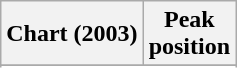<table class="wikitable plainrowheaders sortable">
<tr>
<th scope="col">Chart (2003)</th>
<th scope="col">Peak<br>position</th>
</tr>
<tr>
</tr>
<tr>
</tr>
<tr>
</tr>
</table>
